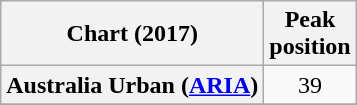<table class="wikitable sortable plainrowheaders" style="text-align:center">
<tr>
<th scope="col">Chart (2017)</th>
<th scope="col">Peak<br> position</th>
</tr>
<tr>
<th scope="row">Australia Urban (<a href='#'>ARIA</a>)</th>
<td>39</td>
</tr>
<tr>
</tr>
<tr>
</tr>
<tr>
</tr>
<tr>
</tr>
</table>
